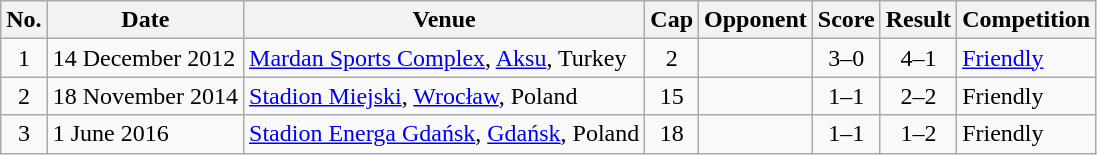<table class="wikitable sortable">
<tr>
<th scope="col">No.</th>
<th scope="col" data-sort-type="date">Date</th>
<th scope="col">Venue</th>
<th scope="col">Cap</th>
<th scope="col">Opponent</th>
<th scope="col">Score</th>
<th scope="col">Result</th>
<th scope="col">Competition</th>
</tr>
<tr>
<td align="center">1</td>
<td>14 December 2012</td>
<td><a href='#'>Mardan Sports Complex</a>, <a href='#'>Aksu</a>, Turkey</td>
<td align="center">2</td>
<td></td>
<td align="center">3–0</td>
<td align="center">4–1</td>
<td><a href='#'>Friendly</a></td>
</tr>
<tr>
<td align="center">2</td>
<td>18 November 2014</td>
<td><a href='#'>Stadion Miejski</a>, <a href='#'>Wrocław</a>, Poland</td>
<td align="center">15</td>
<td></td>
<td align="center">1–1</td>
<td align="center">2–2</td>
<td>Friendly</td>
</tr>
<tr>
<td align="center">3</td>
<td>1 June 2016</td>
<td><a href='#'>Stadion Energa Gdańsk</a>, <a href='#'>Gdańsk</a>, Poland</td>
<td align="center">18</td>
<td></td>
<td align="center">1–1</td>
<td align="center">1–2</td>
<td>Friendly</td>
</tr>
</table>
